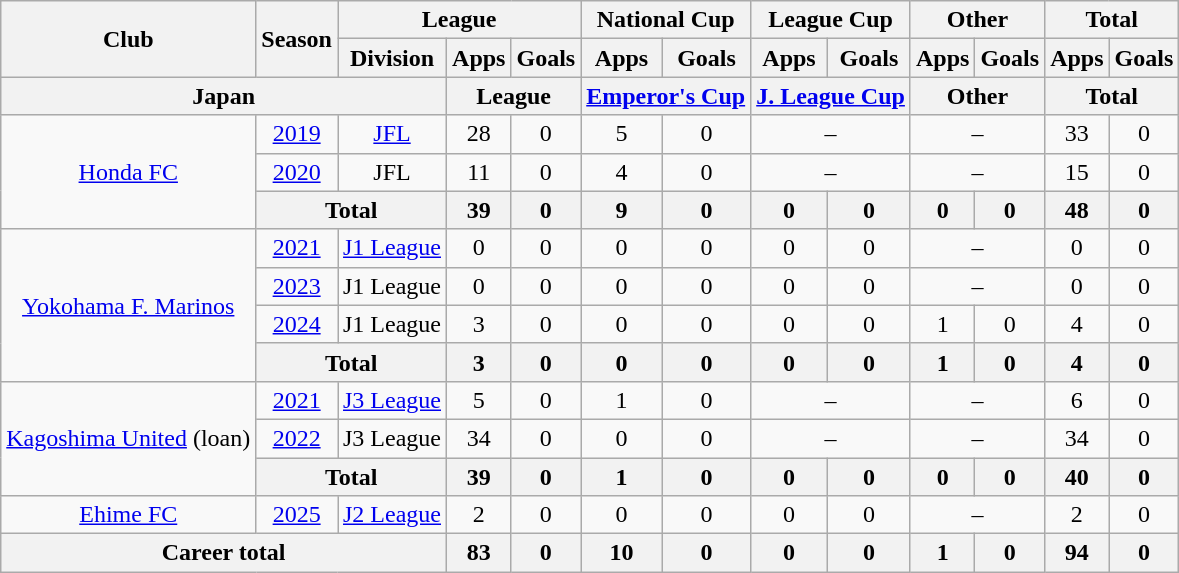<table class="wikitable" style="text-align: center">
<tr>
<th rowspan="2">Club</th>
<th rowspan="2">Season</th>
<th colspan="3">League</th>
<th colspan="2">National Cup</th>
<th colspan="2">League Cup</th>
<th colspan="2">Other</th>
<th colspan="2">Total</th>
</tr>
<tr>
<th>Division</th>
<th>Apps</th>
<th>Goals</th>
<th>Apps</th>
<th>Goals</th>
<th>Apps</th>
<th>Goals</th>
<th>Apps</th>
<th>Goals</th>
<th>Apps</th>
<th>Goals</th>
</tr>
<tr>
<th colspan=3>Japan</th>
<th colspan=2>League</th>
<th colspan=2><a href='#'>Emperor's Cup</a></th>
<th colspan=2><a href='#'>J. League Cup</a></th>
<th colspan=2>Other</th>
<th colspan=2>Total</th>
</tr>
<tr>
<td rowspan="3"><a href='#'>Honda FC</a></td>
<td><a href='#'>2019</a></td>
<td><a href='#'>JFL</a></td>
<td>28</td>
<td>0</td>
<td>5</td>
<td>0</td>
<td colspan="2">–</td>
<td colspan="2">–</td>
<td>33</td>
<td>0</td>
</tr>
<tr>
<td><a href='#'>2020</a></td>
<td>JFL</td>
<td>11</td>
<td>0</td>
<td>4</td>
<td>0</td>
<td colspan="2">–</td>
<td colspan="2">–</td>
<td>15</td>
<td>0</td>
</tr>
<tr>
<th colspan=2>Total</th>
<th>39</th>
<th>0</th>
<th>9</th>
<th>0</th>
<th>0</th>
<th>0</th>
<th>0</th>
<th>0</th>
<th>48</th>
<th>0</th>
</tr>
<tr>
<td rowspan="4"><a href='#'>Yokohama F. Marinos</a></td>
<td><a href='#'>2021</a></td>
<td><a href='#'>J1 League</a></td>
<td>0</td>
<td>0</td>
<td>0</td>
<td>0</td>
<td>0</td>
<td>0</td>
<td colspan="2">–</td>
<td>0</td>
<td>0</td>
</tr>
<tr>
<td><a href='#'>2023</a></td>
<td>J1 League</td>
<td>0</td>
<td>0</td>
<td>0</td>
<td>0</td>
<td>0</td>
<td>0</td>
<td colspan="2">–</td>
<td>0</td>
<td>0</td>
</tr>
<tr>
<td><a href='#'>2024</a></td>
<td>J1 League</td>
<td>3</td>
<td>0</td>
<td>0</td>
<td>0</td>
<td>0</td>
<td>0</td>
<td>1</td>
<td>0</td>
<td>4</td>
<td>0</td>
</tr>
<tr>
<th colspan=2>Total</th>
<th>3</th>
<th>0</th>
<th>0</th>
<th>0</th>
<th>0</th>
<th>0</th>
<th>1</th>
<th>0</th>
<th>4</th>
<th>0</th>
</tr>
<tr>
<td rowspan="3"><a href='#'>Kagoshima United</a> (loan)</td>
<td><a href='#'>2021</a></td>
<td><a href='#'>J3 League</a></td>
<td>5</td>
<td>0</td>
<td>1</td>
<td>0</td>
<td colspan="2">–</td>
<td colspan="2">–</td>
<td>6</td>
<td>0</td>
</tr>
<tr>
<td><a href='#'>2022</a></td>
<td>J3 League</td>
<td>34</td>
<td>0</td>
<td>0</td>
<td>0</td>
<td colspan="2">–</td>
<td colspan="2">–</td>
<td>34</td>
<td>0</td>
</tr>
<tr>
<th colspan=2>Total</th>
<th>39</th>
<th>0</th>
<th>1</th>
<th>0</th>
<th>0</th>
<th>0</th>
<th>0</th>
<th>0</th>
<th>40</th>
<th>0</th>
</tr>
<tr>
<td><a href='#'>Ehime FC</a></td>
<td><a href='#'>2025</a></td>
<td><a href='#'>J2 League</a></td>
<td>2</td>
<td>0</td>
<td>0</td>
<td>0</td>
<td>0</td>
<td>0</td>
<td colspan="2">–</td>
<td>2</td>
<td>0</td>
</tr>
<tr>
<th colspan=3>Career total</th>
<th>83</th>
<th>0</th>
<th>10</th>
<th>0</th>
<th>0</th>
<th>0</th>
<th>1</th>
<th>0</th>
<th>94</th>
<th>0</th>
</tr>
</table>
